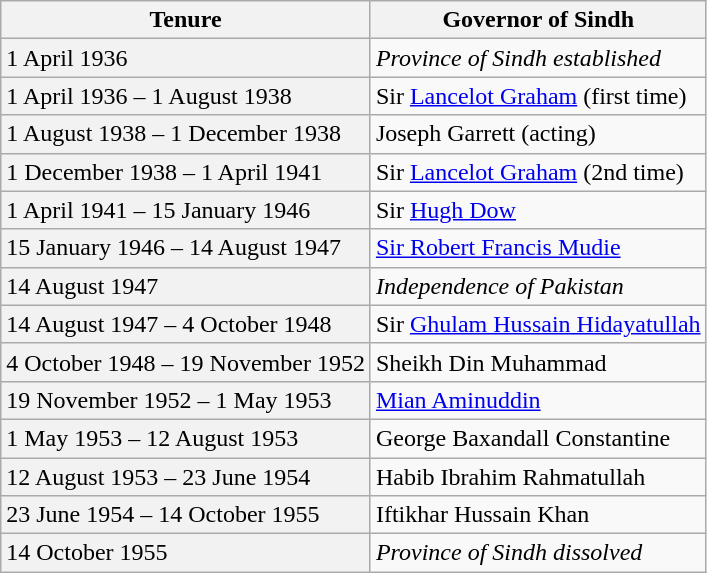<table class="wikitable">
<tr>
<th scope="col">Tenure</th>
<th scope="col">Governor of Sindh</th>
</tr>
<tr>
<th style="text-align: left; font-weight: normal;" scope="row">1 April 1936</th>
<td style="font-style: italic;">Province of Sindh established</td>
</tr>
<tr>
<th style="text-align: left; font-weight: normal;" scope="row">1 April 1936 – 1 August 1938</th>
<td>Sir <a href='#'>Lancelot Graham</a> (first time)</td>
</tr>
<tr>
<th style="text-align: left; font-weight: normal;" scope="row">1 August 1938 – 1 December 1938</th>
<td>Joseph Garrett (acting)</td>
</tr>
<tr>
<th style="text-align: left; font-weight: normal;" scope="row">1 December 1938 – 1 April 1941</th>
<td>Sir <a href='#'>Lancelot Graham</a> (2nd time)</td>
</tr>
<tr>
<th style="text-align: left; font-weight: normal;" scope="row">1 April 1941 – 15 January 1946</th>
<td>Sir <a href='#'>Hugh Dow</a></td>
</tr>
<tr>
<th style="text-align: left; font-weight: normal;" scope="row">15 January 1946 – 14 August 1947</th>
<td><a href='#'>Sir Robert Francis Mudie</a></td>
</tr>
<tr>
<th style="text-align: left; font-weight: normal;" scope="row">14 August 1947</th>
<td style="font-style: italic;">Independence of Pakistan</td>
</tr>
<tr>
<th style="text-align: left; font-weight: normal;" scope="row">14 August 1947 – 4 October 1948</th>
<td>Sir <a href='#'>Ghulam Hussain Hidayatullah</a></td>
</tr>
<tr>
<th style="text-align: left; font-weight: normal;" scope="row">4 October 1948 – 19 November 1952</th>
<td>Sheikh Din Muhammad</td>
</tr>
<tr>
<th style="text-align: left; font-weight: normal;" scope="row">19 November 1952 – 1 May 1953</th>
<td><a href='#'>Mian Aminuddin</a></td>
</tr>
<tr>
<th style="text-align: left; font-weight: normal;" scope="row">1 May 1953 – 12 August 1953</th>
<td>George Baxandall Constantine</td>
</tr>
<tr>
<th style="text-align: left; font-weight: normal;" scope="row">12 August 1953 – 23 June 1954</th>
<td>Habib Ibrahim Rahmatullah</td>
</tr>
<tr>
<th style="text-align: left; font-weight: normal;" scope="row">23 June 1954 – 14 October 1955</th>
<td>Iftikhar Hussain Khan</td>
</tr>
<tr>
<th style="text-align: left; font-weight: normal;" scope="row">14 October 1955</th>
<td style="font-style: italic;">Province of Sindh dissolved</td>
</tr>
</table>
